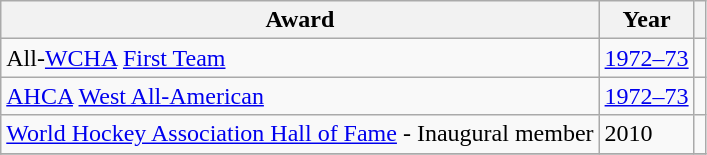<table class="wikitable">
<tr>
<th>Award</th>
<th>Year</th>
<th></th>
</tr>
<tr>
<td>All-<a href='#'>WCHA</a> <a href='#'>First Team</a></td>
<td><a href='#'>1972–73</a></td>
<td></td>
</tr>
<tr>
<td><a href='#'>AHCA</a> <a href='#'>West All-American</a></td>
<td><a href='#'>1972–73</a></td>
<td></td>
</tr>
<tr>
<td><a href='#'>World Hockey Association Hall of Fame</a> - Inaugural member</td>
<td>2010</td>
<td></td>
</tr>
<tr>
</tr>
</table>
